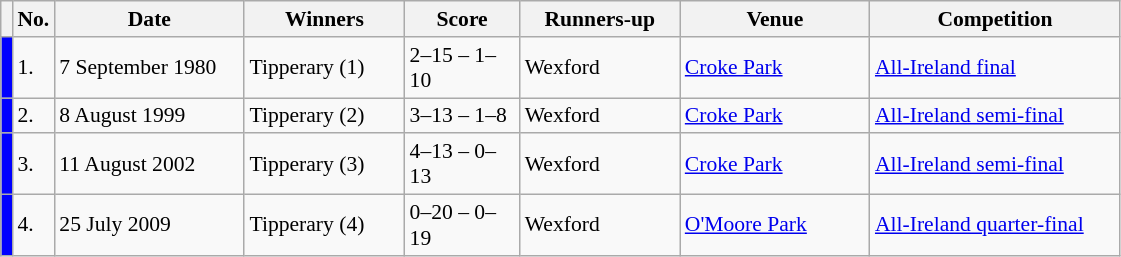<table class="wikitable" style="font-size:90%">
<tr>
<th width=1></th>
<th width=5>No.</th>
<th width=120>Date</th>
<th width=100>Winners</th>
<th width=70>Score</th>
<th width=100>Runners-up</th>
<th width=120>Venue</th>
<th width=160>Competition</th>
</tr>
<tr>
<td style="background-color:#0000ff"></td>
<td>1.</td>
<td>7 September 1980</td>
<td>Tipperary (1)</td>
<td>2–15 – 1–10</td>
<td>Wexford</td>
<td><a href='#'>Croke Park</a></td>
<td><a href='#'>All-Ireland final</a></td>
</tr>
<tr>
<td style="background-color:#0000ff"></td>
<td>2.</td>
<td>8 August 1999</td>
<td>Tipperary (2)</td>
<td>3–13 – 1–8</td>
<td>Wexford</td>
<td><a href='#'>Croke Park</a></td>
<td><a href='#'>All-Ireland semi-final</a></td>
</tr>
<tr>
<td style="background-color:#0000ff"></td>
<td>3.</td>
<td>11 August 2002</td>
<td>Tipperary (3)</td>
<td>4–13 – 0–13</td>
<td>Wexford</td>
<td><a href='#'>Croke Park</a></td>
<td><a href='#'>All-Ireland semi-final</a></td>
</tr>
<tr>
<td style="background-color:#0000ff"></td>
<td>4.</td>
<td>25 July 2009</td>
<td>Tipperary (4)</td>
<td>0–20 – 0–19</td>
<td>Wexford</td>
<td><a href='#'>O'Moore Park</a></td>
<td><a href='#'>All-Ireland quarter-final</a></td>
</tr>
</table>
